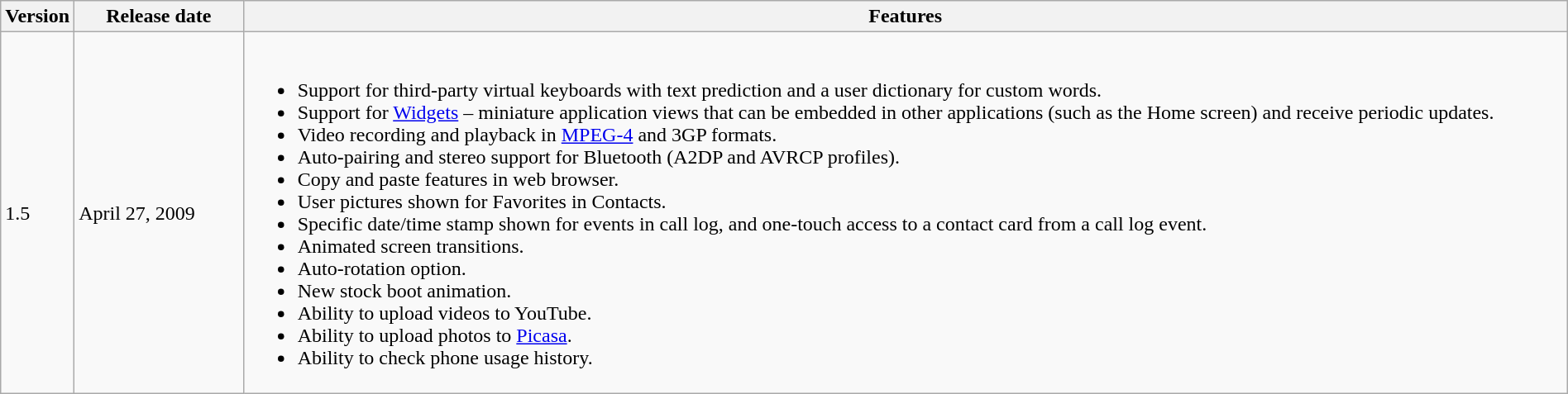<table class="wikitable" style="width:100%;">
<tr>
<th style="width:2%;">Version</th>
<th style="width:11%;">Release date</th>
<th style="width:87%;">Features</th>
</tr>
<tr>
<td>1.5</td>
<td>April 27, 2009</td>
<td><br><ul><li>Support for third-party virtual keyboards with text prediction and a user dictionary for custom words.</li><li>Support for <a href='#'>Widgets</a> – miniature application views that can be embedded in other applications (such as the Home screen) and receive periodic updates.</li><li>Video recording and playback in <a href='#'>MPEG-4</a> and 3GP formats.</li><li>Auto-pairing and stereo support for Bluetooth (A2DP and AVRCP profiles).</li><li>Copy and paste features in web browser.</li><li>User pictures shown for Favorites in Contacts.</li><li>Specific date/time stamp shown for events in call log, and one-touch access to a contact card from a call log event.</li><li>Animated screen transitions.</li><li>Auto-rotation option.</li><li>New stock boot animation.</li><li>Ability to upload videos to YouTube.</li><li>Ability to upload photos to <a href='#'>Picasa</a>.</li><li>Ability to check phone usage history.</li></ul></td>
</tr>
</table>
